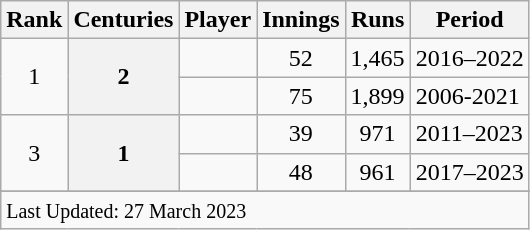<table class="wikitable plainrowheaders sortable">
<tr>
<th scope=col>Rank</th>
<th scope=col>Centuries</th>
<th scope=col>Player</th>
<th scope=col>Innings</th>
<th scope=col>Runs</th>
<th scope=col>Period</th>
</tr>
<tr>
<td align=center rowspan=2>1</td>
<th scope=row style=text-align:center; rowspan=2>2</th>
<td></td>
<td align=center>52</td>
<td align=center>1,465</td>
<td>2016–2022</td>
</tr>
<tr>
<td></td>
<td align=center>75</td>
<td align=center>1,899</td>
<td>2006-2021</td>
</tr>
<tr>
<td align=center rowspan=2>3</td>
<th scope=row style=text-align:center; rowspan=2>1</th>
<td></td>
<td align=center>39</td>
<td align=center>971</td>
<td>2011–2023</td>
</tr>
<tr>
<td></td>
<td align=center>48</td>
<td align=center>961</td>
<td>2017–2023</td>
</tr>
<tr>
</tr>
<tr class=sortbottom>
<td colspan=6><small>Last Updated: 27 March 2023</small></td>
</tr>
</table>
